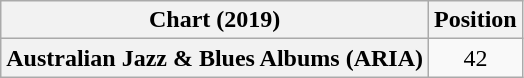<table class="wikitable plainrowheaders" style="text-align:center">
<tr>
<th scope="col">Chart (2019)</th>
<th scope="col">Position</th>
</tr>
<tr>
<th scope="row">Australian Jazz & Blues Albums (ARIA)</th>
<td>42</td>
</tr>
</table>
